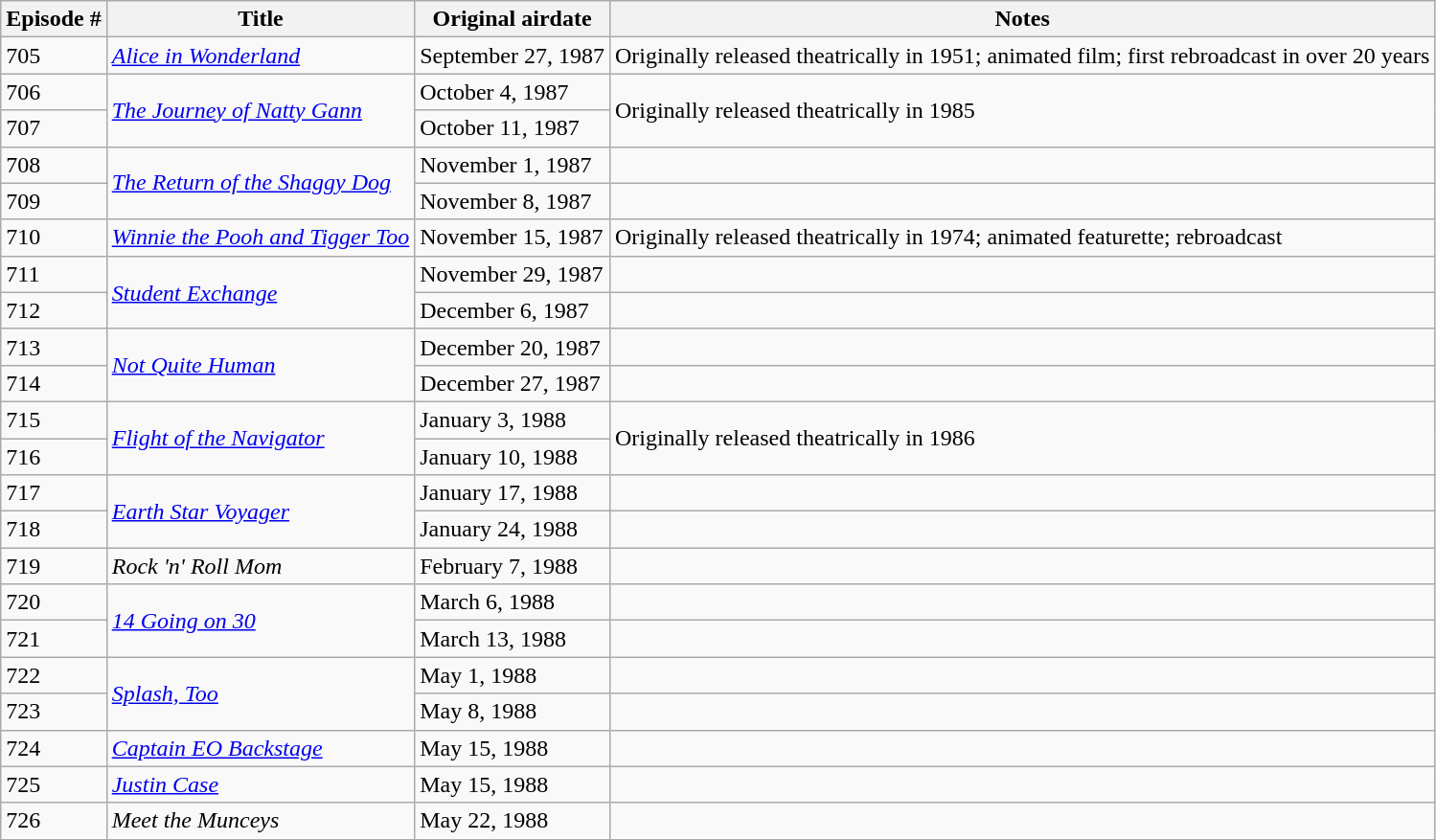<table class="wikitable sortable">
<tr>
<th>Episode #</th>
<th>Title</th>
<th>Original airdate</th>
<th>Notes</th>
</tr>
<tr>
<td>705</td>
<td><em><a href='#'>Alice in Wonderland</a></em></td>
<td>September 27, 1987</td>
<td>Originally released theatrically in 1951; animated film; first rebroadcast in over 20 years</td>
</tr>
<tr>
<td>706</td>
<td rowspan="2"><em><a href='#'>The Journey of Natty Gann</a></em></td>
<td>October 4, 1987</td>
<td rowspan="2">Originally released theatrically in 1985</td>
</tr>
<tr>
<td>707</td>
<td>October 11, 1987</td>
</tr>
<tr>
<td>708</td>
<td rowspan="2"><em><a href='#'>The Return of the Shaggy Dog</a></em></td>
<td>November 1, 1987</td>
<td></td>
</tr>
<tr>
<td>709</td>
<td>November 8, 1987</td>
<td></td>
</tr>
<tr>
<td>710</td>
<td><em><a href='#'>Winnie the Pooh and Tigger Too</a></em></td>
<td>November 15, 1987</td>
<td>Originally released theatrically in 1974; animated featurette; rebroadcast</td>
</tr>
<tr>
<td>711</td>
<td rowspan="2"><em><a href='#'>Student Exchange</a></em></td>
<td>November 29, 1987</td>
<td></td>
</tr>
<tr>
<td>712</td>
<td>December 6, 1987</td>
<td></td>
</tr>
<tr>
<td>713</td>
<td rowspan="2"><em><a href='#'>Not Quite Human</a></em></td>
<td>December 20, 1987</td>
<td></td>
</tr>
<tr>
<td>714</td>
<td>December 27, 1987</td>
<td></td>
</tr>
<tr>
<td>715</td>
<td rowspan="2"><em><a href='#'>Flight of the Navigator</a></em></td>
<td>January 3, 1988</td>
<td rowspan="2">Originally released theatrically in 1986</td>
</tr>
<tr>
<td>716</td>
<td>January 10, 1988</td>
</tr>
<tr>
<td>717</td>
<td rowspan="2"><em><a href='#'>Earth Star Voyager</a></em></td>
<td>January 17, 1988</td>
<td></td>
</tr>
<tr>
<td>718</td>
<td>January 24, 1988</td>
<td></td>
</tr>
<tr>
<td>719</td>
<td><em>Rock 'n' Roll Mom</em></td>
<td>February 7, 1988</td>
<td></td>
</tr>
<tr>
<td>720</td>
<td rowspan="2"><em><a href='#'>14 Going on 30</a></em></td>
<td>March 6, 1988</td>
<td></td>
</tr>
<tr>
<td>721</td>
<td>March 13, 1988</td>
<td></td>
</tr>
<tr>
<td>722</td>
<td rowspan="2"><em><a href='#'>Splash, Too</a></em></td>
<td>May 1, 1988</td>
<td></td>
</tr>
<tr>
<td>723</td>
<td>May 8, 1988</td>
<td></td>
</tr>
<tr>
<td>724</td>
<td><em><a href='#'>Captain EO Backstage</a></em></td>
<td>May 15, 1988</td>
<td></td>
</tr>
<tr>
<td>725</td>
<td><em><a href='#'>Justin Case</a></em></td>
<td>May 15, 1988</td>
<td></td>
</tr>
<tr>
<td>726</td>
<td><em>Meet the Munceys</em></td>
<td>May 22, 1988</td>
<td></td>
</tr>
</table>
